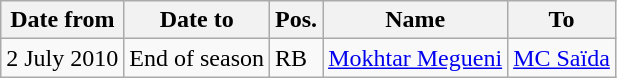<table class="wikitable">
<tr>
<th>Date from</th>
<th>Date to</th>
<th>Pos.</th>
<th>Name</th>
<th>To</th>
</tr>
<tr>
<td>2 July 2010</td>
<td>End of season</td>
<td>RB</td>
<td> <a href='#'>Mokhtar Megueni</a></td>
<td> <a href='#'>MC Saïda</a></td>
</tr>
</table>
